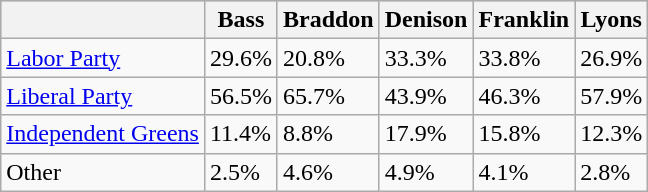<table class="wikitable">
<tr style="background:#ccc;">
<th></th>
<th>Bass</th>
<th>Braddon</th>
<th>Denison</th>
<th>Franklin</th>
<th>Lyons</th>
</tr>
<tr>
<td><a href='#'>Labor Party</a></td>
<td>29.6%</td>
<td>20.8%</td>
<td>33.3%</td>
<td>33.8%</td>
<td>26.9%</td>
</tr>
<tr>
<td><a href='#'>Liberal Party</a></td>
<td>56.5%</td>
<td>65.7%</td>
<td>43.9%</td>
<td>46.3%</td>
<td>57.9%</td>
</tr>
<tr>
<td><a href='#'>Independent Greens</a></td>
<td>11.4%</td>
<td>8.8%</td>
<td>17.9%</td>
<td>15.8%</td>
<td>12.3%</td>
</tr>
<tr>
<td>Other</td>
<td>2.5%</td>
<td>4.6%</td>
<td>4.9%</td>
<td>4.1%</td>
<td>2.8%</td>
</tr>
</table>
